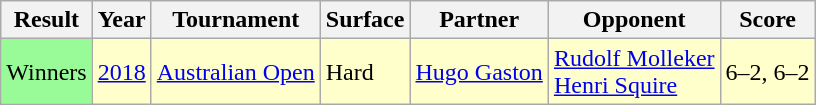<table class="sortable wikitable">
<tr>
<th>Result</th>
<th>Year</th>
<th>Tournament</th>
<th>Surface</th>
<th>Partner</th>
<th>Opponent</th>
<th>Score</th>
</tr>
<tr bgcolor=ffffcc>
<td bgcolor=98FB98>Winners</td>
<td><a href='#'>2018</a></td>
<td><a href='#'>Australian Open</a></td>
<td>Hard</td>
<td> <a href='#'>Hugo Gaston</a></td>
<td> <a href='#'>Rudolf Molleker</a><br> <a href='#'>Henri Squire</a></td>
<td>6–2, 6–2</td>
</tr>
</table>
